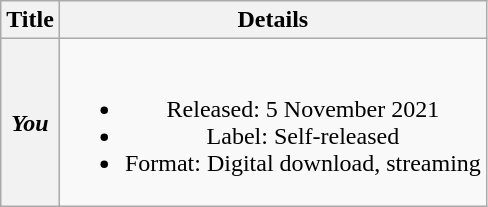<table class="wikitable plainrowheaders" style="text-align:center;">
<tr>
<th scope="col">Title</th>
<th scope="col">Details</th>
</tr>
<tr>
<th scope="row"><em>You</em></th>
<td><br><ul><li>Released: 5 November 2021</li><li>Label: Self-released</li><li>Format: Digital download, streaming</li></ul></td>
</tr>
</table>
